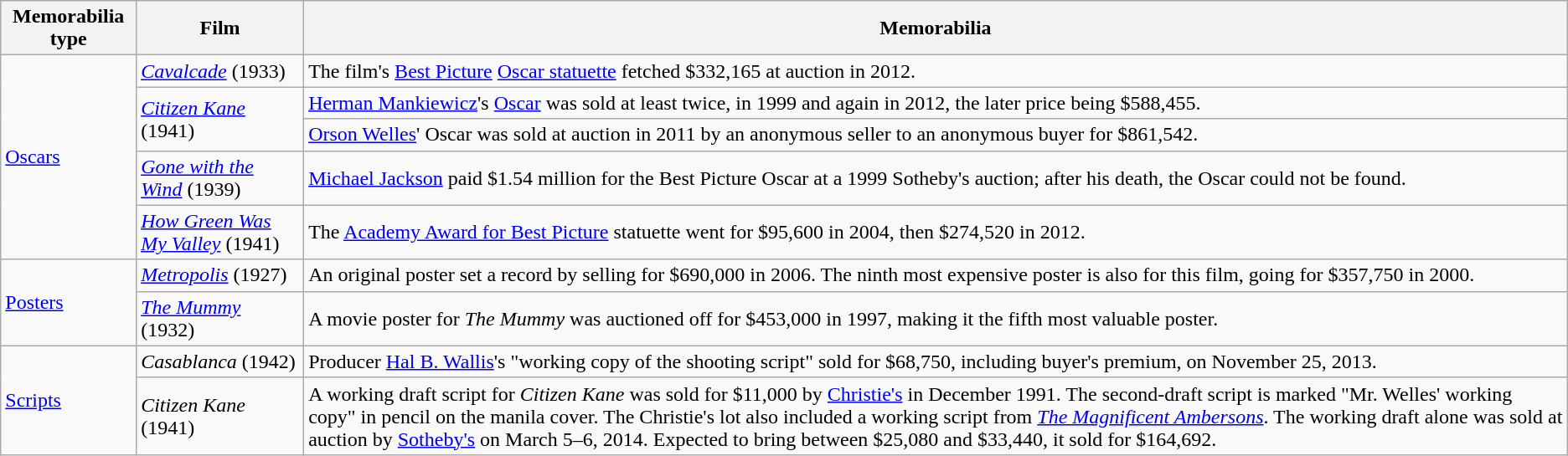<table class="wikitable">
<tr>
<th>Memorabilia type</th>
<th>Film</th>
<th>Memorabilia</th>
</tr>
<tr>
<td rowspan="5"><a href='#'>Oscars</a></td>
<td><em><a href='#'>Cavalcade</a></em> (1933)</td>
<td>The film's <a href='#'>Best Picture</a> <a href='#'>Oscar statuette</a> fetched $332,165 at auction in 2012.</td>
</tr>
<tr>
<td rowspan="2"><em><a href='#'>Citizen Kane</a></em> (1941)</td>
<td><a href='#'>Herman Mankiewicz</a>'s <a href='#'>Oscar</a> was sold at least twice, in 1999 and again in 2012, the later price being $588,455.</td>
</tr>
<tr>
<td><a href='#'>Orson Welles</a>' Oscar was sold at auction in 2011 by an anonymous seller to an anonymous buyer for $861,542.</td>
</tr>
<tr>
<td><em><a href='#'>Gone with the Wind</a></em> (1939)</td>
<td><a href='#'>Michael Jackson</a> paid $1.54 million for the Best Picture Oscar at a 1999 Sotheby's auction; after his death, the Oscar could not be found.</td>
</tr>
<tr>
<td><em><a href='#'>How Green Was My Valley</a></em> (1941)</td>
<td>The <a href='#'>Academy Award for Best Picture</a> statuette went for $95,600 in 2004, then $274,520 in 2012.</td>
</tr>
<tr>
<td rowspan="2"><a href='#'>Posters</a></td>
<td><em><a href='#'>Metropolis</a></em> (1927)</td>
<td>An original poster set a record by selling for $690,000 in 2006. The ninth most expensive poster is also for this film, going for $357,750 in 2000.</td>
</tr>
<tr>
<td><em><a href='#'>The Mummy</a></em> (1932)</td>
<td>A movie poster for <em>The Mummy</em> was auctioned off for $453,000 in 1997, making it the fifth most valuable poster.</td>
</tr>
<tr>
<td rowspan="2"><a href='#'>Scripts</a></td>
<td><em>Casablanca</em> (1942)</td>
<td>Producer <a href='#'>Hal B. Wallis</a>'s "working copy of the shooting script" sold for $68,750, including buyer's premium, on November 25, 2013.</td>
</tr>
<tr>
<td><em>Citizen Kane</em> (1941)</td>
<td>A working draft script for <em>Citizen Kane</em> was sold for $11,000 by <a href='#'>Christie's</a> in December 1991. The second-draft script is marked "Mr. Welles' working copy" in pencil on the manila cover. The Christie's lot also included a working script from <em><a href='#'>The Magnificent Ambersons</a></em>. The working draft alone was sold at auction by <a href='#'>Sotheby's</a> on March 5–6, 2014. Expected to bring between $25,080 and $33,440, it sold for $164,692.</td>
</tr>
</table>
